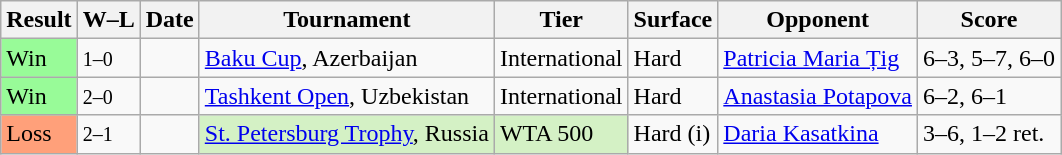<table class="sortable wikitable">
<tr>
<th>Result</th>
<th class="unsortable">W–L</th>
<th>Date</th>
<th>Tournament</th>
<th>Tier</th>
<th>Surface</th>
<th>Opponent</th>
<th class="unsortable">Score</th>
</tr>
<tr>
<td bgcolor=98FB98>Win</td>
<td><small>1–0</small></td>
<td><a href='#'></a></td>
<td><a href='#'>Baku Cup</a>, Azerbaijan</td>
<td>International</td>
<td>Hard</td>
<td> <a href='#'>Patricia Maria Țig</a></td>
<td>6–3, 5–7, 6–0</td>
</tr>
<tr>
<td bgcolor=98FB98>Win</td>
<td><small>2–0</small></td>
<td><a href='#'></a></td>
<td><a href='#'>Tashkent Open</a>, Uzbekistan</td>
<td>International</td>
<td>Hard</td>
<td> <a href='#'>Anastasia Potapova</a></td>
<td>6–2, 6–1</td>
</tr>
<tr>
<td bgcolor=FFA07A>Loss</td>
<td><small>2–1</small></td>
<td><a href='#'></a></td>
<td bgcolor=d4f1c5><a href='#'>St. Petersburg Trophy</a>, Russia</td>
<td bgcolor=d4f1c5>WTA 500</td>
<td>Hard (i)</td>
<td> <a href='#'>Daria Kasatkina</a></td>
<td>3–6, 1–2 ret.</td>
</tr>
</table>
